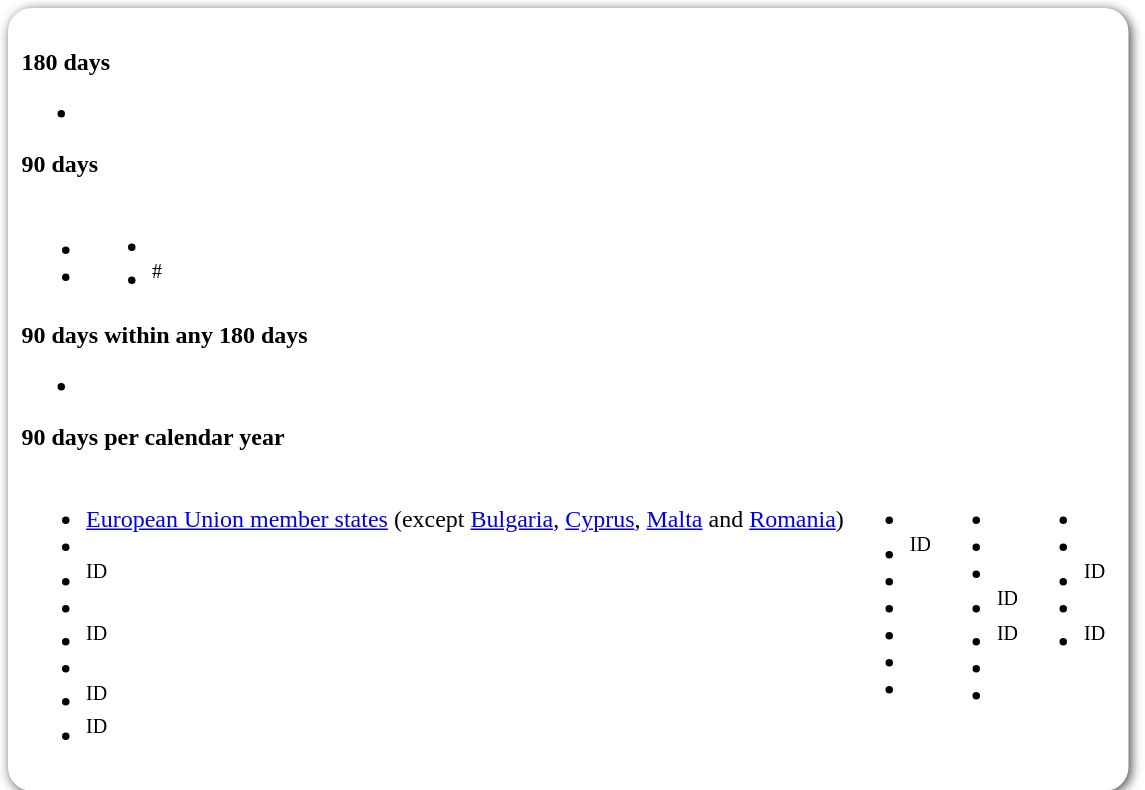<table style="border-radius:1em; box-shadow:0.1em 0.1em 0.5em rgba(0,0,0,0.75); background:white; border:1px solid white; padding:5px;">
<tr style="vertical-align:top;">
<td><br><strong>180 days</strong><ul><li></li></ul><strong>90 days</strong><table>
<tr>
<td><br><ul><li></li><li></li></ul></td>
<td valign="top"><br><ul><li></li><li><sup>#</sup></li></ul></td>
<td></td>
</tr>
</table>
<strong>90 days within any 180 days</strong><ul><li></li></ul><strong>90 days per calendar year</strong><table>
<tr>
<td><br><ul><li> <a href='#'>European Union member states</a> (except <a href='#'>Bulgaria</a>, <a href='#'>Cyprus</a>, <a href='#'>Malta</a> and <a href='#'>Romania</a>)</li><li></li><li><sup>ID</sup></li><li></li><li><sup>ID</sup></li><li></li><li><sup>ID</sup></li><li><sup>ID</sup></li></ul></td>
<td valign="top"><br><ul><li></li><li><sup>ID</sup></li><li></li><li></li><li></li><li></li><li></li></ul></td>
<td valign="top"><br><ul><li></li><li></li><li></li><li><sup>ID</sup></li><li><sup>ID</sup></li><li></li><li></li></ul></td>
<td valign="top"><br><ul><li></li><li></li><li><sup>ID</sup></li><li></li><li><sup>ID</sup></li></ul></td>
<td></td>
</tr>
</table>
</td>
</tr>
</table>
